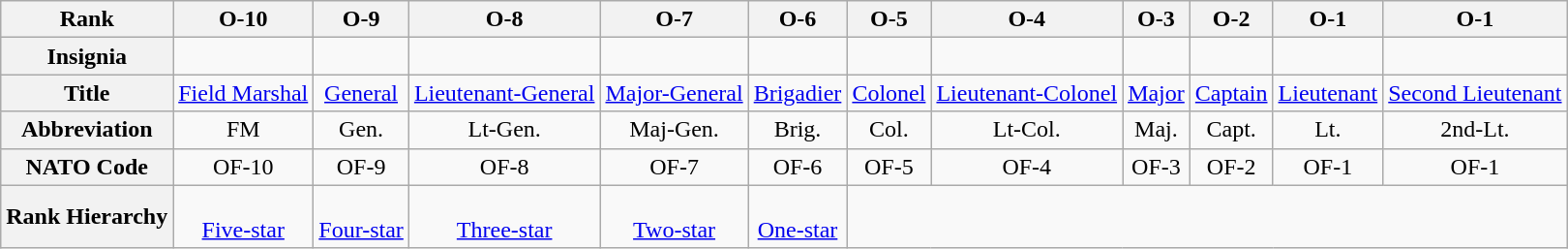<table class="wikitable" style="text-align: center">
<tr>
<th scope="row">Rank</th>
<th scope="col">O-10</th>
<th scope="col">O-9</th>
<th scope="col">O-8</th>
<th scope="col">O-7</th>
<th scope="col">O-6</th>
<th scope="col">O-5</th>
<th scope="col">O-4</th>
<th scope="col">O-3</th>
<th scope="col">O-2</th>
<th scope="col">O-1</th>
<th scope="col">O-1</th>
</tr>
<tr>
<th scope="row">Insignia</th>
<td></td>
<td></td>
<td></td>
<td></td>
<td></td>
<td></td>
<td></td>
<td></td>
<td></td>
<td></td>
<td></td>
</tr>
<tr>
<th scope="row">Title</th>
<td><a href='#'>Field Marshal</a></td>
<td><a href='#'>General</a></td>
<td><a href='#'>Lieutenant-General</a></td>
<td><a href='#'>Major-General</a></td>
<td><a href='#'>Brigadier</a></td>
<td><a href='#'>Colonel</a></td>
<td><a href='#'>Lieutenant-Colonel</a></td>
<td><a href='#'>Major</a></td>
<td><a href='#'>Captain</a></td>
<td><a href='#'>Lieutenant</a></td>
<td><a href='#'>Second Lieutenant</a></td>
</tr>
<tr>
<th scope="row">Abbreviation</th>
<td>FM</td>
<td>Gen.</td>
<td>Lt-Gen.</td>
<td>Maj-Gen.</td>
<td>Brig.</td>
<td>Col.</td>
<td>Lt-Col.</td>
<td>Maj.</td>
<td>Capt.</td>
<td>Lt.</td>
<td>2nd-Lt.</td>
</tr>
<tr>
<th scope="row">NATO Code</th>
<td>OF-10</td>
<td>OF-9</td>
<td>OF-8</td>
<td>OF-7</td>
<td>OF-6</td>
<td>OF-5</td>
<td>OF-4</td>
<td>OF-3</td>
<td>OF-2</td>
<td>OF-1</td>
<td>OF-1</td>
</tr>
<tr>
<th scope="row">Rank Hierarchy</th>
<td><br><a href='#'>Five-star</a></td>
<td><br><a href='#'>Four-star</a></td>
<td><br><a href='#'>Three-star</a></td>
<td><br><a href='#'>Two-star</a></td>
<td><br><a href='#'>One-star</a></td>
</tr>
</table>
